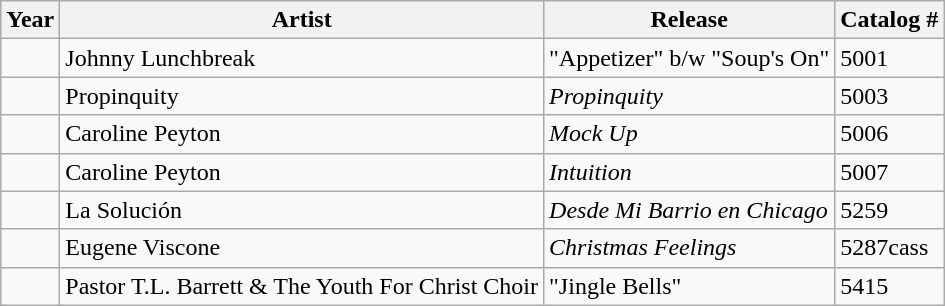<table class="wikitable">
<tr>
<th>Year</th>
<th>Artist</th>
<th>Release</th>
<th>Catalog #</th>
</tr>
<tr>
<td></td>
<td>Johnny Lunchbreak</td>
<td>"Appetizer" b/w "Soup's On"</td>
<td>5001</td>
</tr>
<tr>
<td></td>
<td>Propinquity</td>
<td><em>Propinquity</em></td>
<td>5003</td>
</tr>
<tr>
<td></td>
<td>Caroline Peyton</td>
<td><em>Mock Up</em></td>
<td>5006</td>
</tr>
<tr>
<td></td>
<td>Caroline Peyton</td>
<td><em>Intuition</em></td>
<td>5007</td>
</tr>
<tr>
<td></td>
<td>La Solución</td>
<td><em>Desde Mi Barrio en Chicago</em></td>
<td>5259</td>
</tr>
<tr>
<td></td>
<td>Eugene Viscone</td>
<td><em>Christmas Feelings</em></td>
<td>5287cass</td>
</tr>
<tr>
<td></td>
<td>Pastor T.L. Barrett & The Youth For Christ Choir</td>
<td>"Jingle Bells"</td>
<td>5415</td>
</tr>
</table>
